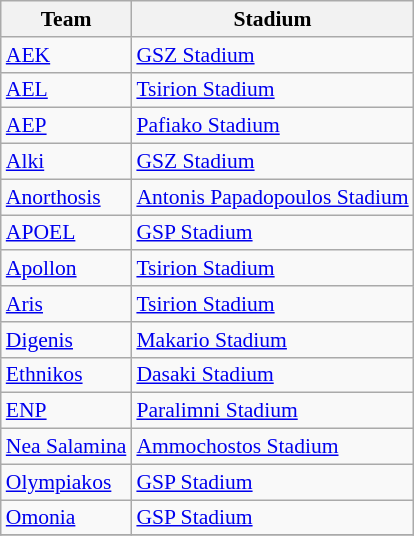<table class="wikitable" style="font-size:90%">
<tr>
<th>Team</th>
<th>Stadium</th>
</tr>
<tr>
<td><a href='#'>AEK</a></td>
<td><a href='#'>GSZ Stadium</a></td>
</tr>
<tr>
<td><a href='#'>AEL</a></td>
<td><a href='#'>Tsirion Stadium</a></td>
</tr>
<tr>
<td><a href='#'>AEP</a></td>
<td><a href='#'>Pafiako Stadium</a></td>
</tr>
<tr>
<td><a href='#'>Alki</a></td>
<td><a href='#'>GSZ Stadium</a></td>
</tr>
<tr>
<td><a href='#'>Anorthosis</a></td>
<td><a href='#'>Antonis Papadopoulos Stadium</a></td>
</tr>
<tr>
<td><a href='#'>APOEL</a></td>
<td><a href='#'>GSP Stadium</a></td>
</tr>
<tr>
<td><a href='#'>Apollon</a></td>
<td><a href='#'>Tsirion Stadium</a></td>
</tr>
<tr>
<td><a href='#'>Aris</a></td>
<td><a href='#'>Tsirion Stadium</a></td>
</tr>
<tr>
<td><a href='#'>Digenis</a></td>
<td><a href='#'>Makario Stadium</a></td>
</tr>
<tr>
<td><a href='#'>Ethnikos</a></td>
<td><a href='#'>Dasaki Stadium</a></td>
</tr>
<tr>
<td><a href='#'>ENP</a></td>
<td><a href='#'>Paralimni Stadium</a></td>
</tr>
<tr>
<td><a href='#'>Nea Salamina</a></td>
<td><a href='#'>Ammochostos Stadium</a></td>
</tr>
<tr>
<td><a href='#'>Olympiakos</a></td>
<td><a href='#'>GSP Stadium</a></td>
</tr>
<tr>
<td><a href='#'>Omonia</a></td>
<td><a href='#'>GSP Stadium</a></td>
</tr>
<tr>
</tr>
</table>
